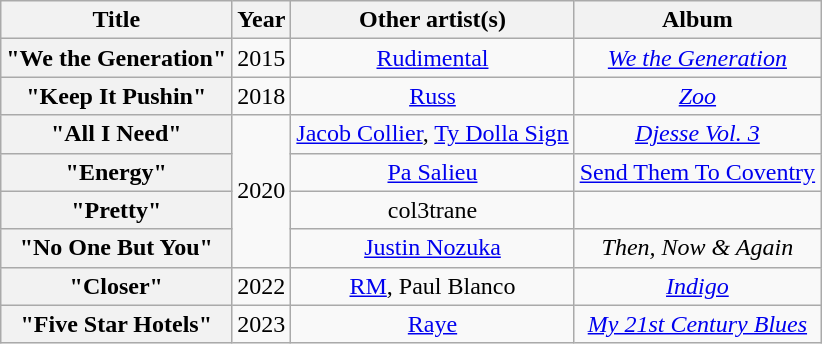<table class="wikitable mw-collapsible plainrowheaders" style="text-align:center;">
<tr>
<th scope="col">Title</th>
<th scope="col">Year</th>
<th scope="col">Other artist(s)</th>
<th scope="col">Album</th>
</tr>
<tr>
<th scope="row">"We the Generation"</th>
<td>2015</td>
<td><a href='#'>Rudimental</a></td>
<td><em><a href='#'>We the Generation</a></em></td>
</tr>
<tr>
<th scope="row">"Keep It Pushin"</th>
<td>2018</td>
<td><a href='#'>Russ</a></td>
<td><em><a href='#'>Zoo</a></em></td>
</tr>
<tr>
<th scope="row">"All I Need"</th>
<td rowspan="4">2020</td>
<td><a href='#'>Jacob Collier</a>, <a href='#'>Ty Dolla Sign</a></td>
<td><em><a href='#'>Djesse Vol. 3</a></em></td>
</tr>
<tr>
<th scope="row">"Energy"</th>
<td><a href='#'>Pa Salieu</a></td>
<td><a href='#'>Send Them To Coventry</a></td>
</tr>
<tr>
<th scope="row">"Pretty"</th>
<td>col3trane</td>
<td></td>
</tr>
<tr>
<th scope="row">"No One But You"</th>
<td><a href='#'>Justin Nozuka</a></td>
<td><em>Then, Now & Again</em></td>
</tr>
<tr>
<th scope="row">"Closer"</th>
<td>2022</td>
<td><a href='#'>RM</a>, Paul Blanco</td>
<td><em><a href='#'>Indigo</a></em></td>
</tr>
<tr>
<th scope="row">"Five Star Hotels"</th>
<td>2023</td>
<td><a href='#'>Raye</a></td>
<td><em><a href='#'>My 21st Century Blues</a></em></td>
</tr>
</table>
